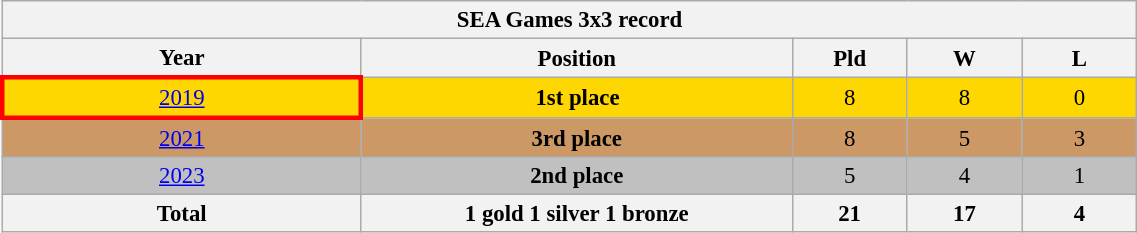<table class="wikitable collapsible autocollapse" style="text-align: center; font-size:95%;" width=60%>
<tr>
<th colspan=9>SEA Games 3x3 record</th>
</tr>
<tr>
<th width=25%>Year</th>
<th width=30%>Position</th>
<th width=8%>Pld</th>
<th width=8%>W</th>
<th width=8%>L</th>
</tr>
<tr bgcolor=gold>
<td style="border: 3px solid red"> <a href='#'>2019</a></td>
<td><strong>1st place</strong></td>
<td>8</td>
<td>8</td>
<td>0</td>
</tr>
<tr bgcolor=#cc9966>
<td> <a href='#'>2021</a></td>
<td><strong>3rd place</strong></td>
<td>8</td>
<td>5</td>
<td>3</td>
</tr>
<tr bgcolor=silver>
<td> <a href='#'>2023</a></td>
<td><strong>2nd place</strong></td>
<td>5</td>
<td>4</td>
<td>1</td>
</tr>
<tr>
<th><strong>Total</strong></th>
<th>1 gold 1 silver 1 bronze</th>
<th>21</th>
<th>17</th>
<th>4</th>
</tr>
</table>
